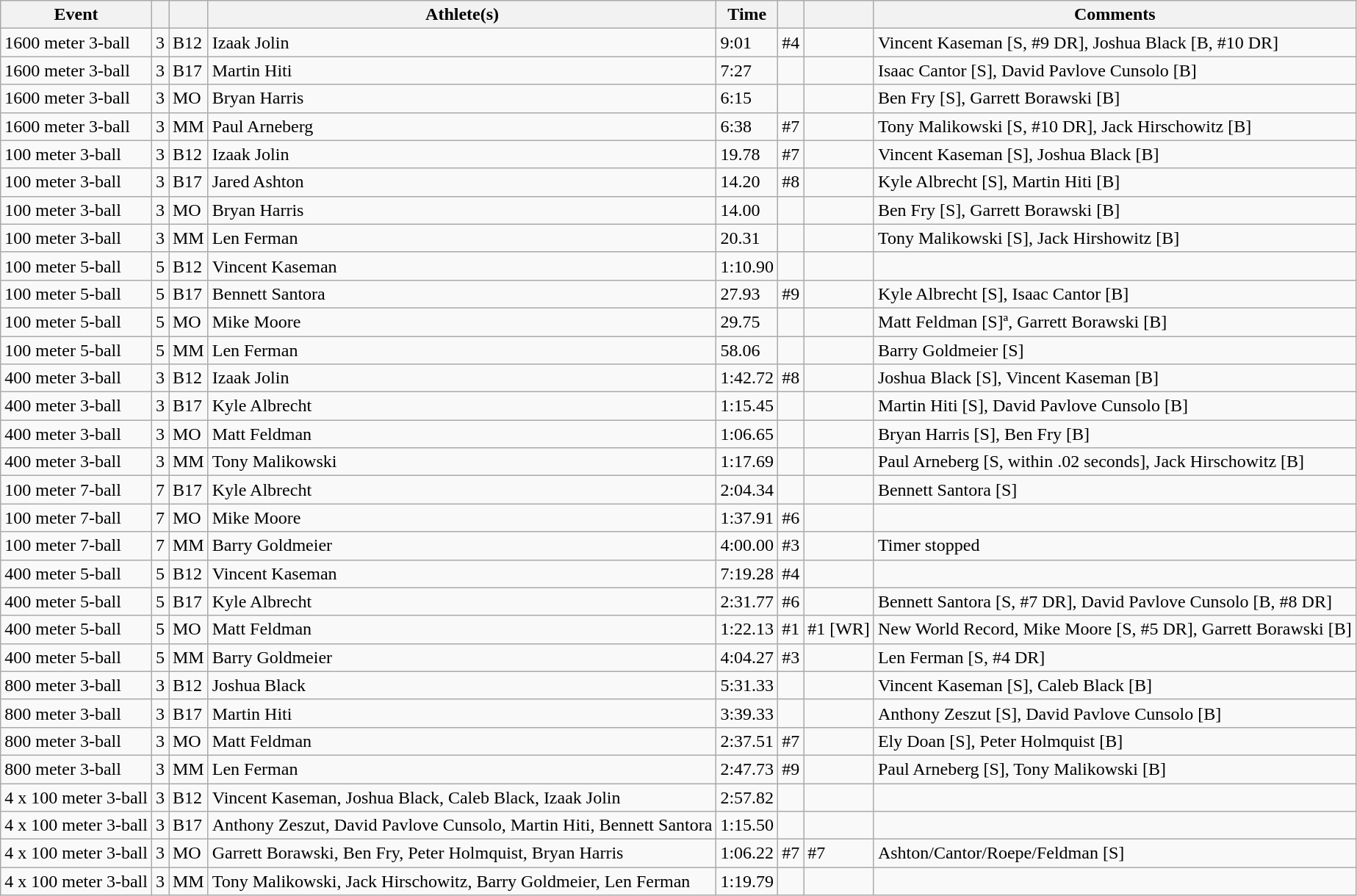<table class="wikitable sortable">
<tr>
<th>Event</th>
<th></th>
<th></th>
<th>Athlete(s)</th>
<th>Time</th>
<th></th>
<th></th>
<th>Comments</th>
</tr>
<tr>
<td>1600 meter 3-ball</td>
<td>3</td>
<td>B12</td>
<td>Izaak Jolin</td>
<td>9:01</td>
<td>#4</td>
<td></td>
<td>Vincent Kaseman [S, #9 DR], Joshua Black [B, #10 DR]</td>
</tr>
<tr>
<td>1600 meter 3-ball</td>
<td>3</td>
<td>B17</td>
<td>Martin Hiti</td>
<td>7:27</td>
<td></td>
<td></td>
<td>Isaac Cantor [S], David Pavlove Cunsolo [B]</td>
</tr>
<tr>
<td>1600 meter 3-ball</td>
<td>3</td>
<td>MO</td>
<td>Bryan Harris</td>
<td>6:15</td>
<td></td>
<td></td>
<td>Ben Fry [S], Garrett Borawski [B]</td>
</tr>
<tr>
<td>1600 meter 3-ball</td>
<td>3</td>
<td>MM</td>
<td>Paul Arneberg</td>
<td>6:38</td>
<td>#7</td>
<td></td>
<td>Tony Malikowski [S, #10 DR], Jack Hirschowitz [B]</td>
</tr>
<tr>
<td>100 meter 3-ball</td>
<td>3</td>
<td>B12</td>
<td>Izaak Jolin</td>
<td>19.78</td>
<td>#7</td>
<td></td>
<td>Vincent Kaseman [S], Joshua Black [B]</td>
</tr>
<tr>
<td>100 meter 3-ball</td>
<td>3</td>
<td>B17</td>
<td>Jared Ashton</td>
<td>14.20</td>
<td>#8</td>
<td></td>
<td>Kyle Albrecht [S], Martin Hiti [B]</td>
</tr>
<tr>
<td>100 meter 3-ball</td>
<td>3</td>
<td>MO</td>
<td>Bryan Harris</td>
<td>14.00</td>
<td></td>
<td></td>
<td>Ben Fry [S], Garrett Borawski [B]</td>
</tr>
<tr>
<td>100 meter 3-ball</td>
<td>3</td>
<td>MM</td>
<td>Len Ferman</td>
<td>20.31</td>
<td></td>
<td></td>
<td>Tony Malikowski [S], Jack Hirshowitz [B]</td>
</tr>
<tr>
<td>100 meter 5-ball</td>
<td>5</td>
<td>B12</td>
<td>Vincent Kaseman</td>
<td>1:10.90</td>
<td></td>
<td></td>
<td></td>
</tr>
<tr>
<td>100 meter 5-ball</td>
<td>5</td>
<td>B17</td>
<td>Bennett Santora</td>
<td>27.93</td>
<td>#9</td>
<td></td>
<td>Kyle Albrecht [S], Isaac Cantor [B]</td>
</tr>
<tr>
<td>100 meter 5-ball</td>
<td>5</td>
<td>MO</td>
<td>Mike Moore</td>
<td>29.75</td>
<td></td>
<td></td>
<td>Matt Feldman [S]ª, Garrett Borawski [B]</td>
</tr>
<tr>
<td>100 meter 5-ball</td>
<td>5</td>
<td>MM</td>
<td>Len Ferman</td>
<td>58.06</td>
<td></td>
<td></td>
<td>Barry Goldmeier [S]</td>
</tr>
<tr>
<td>400 meter 3-ball</td>
<td>3</td>
<td>B12</td>
<td>Izaak Jolin</td>
<td>1:42.72</td>
<td>#8</td>
<td></td>
<td>Joshua Black [S], Vincent Kaseman [B]</td>
</tr>
<tr>
<td>400 meter 3-ball</td>
<td>3</td>
<td>B17</td>
<td>Kyle Albrecht</td>
<td>1:15.45</td>
<td></td>
<td></td>
<td>Martin Hiti [S], David Pavlove Cunsolo [B]</td>
</tr>
<tr>
<td>400 meter 3-ball</td>
<td>3</td>
<td>MO</td>
<td>Matt Feldman</td>
<td>1:06.65</td>
<td></td>
<td></td>
<td>Bryan Harris [S], Ben Fry [B]</td>
</tr>
<tr>
<td>400 meter 3-ball</td>
<td>3</td>
<td>MM</td>
<td>Tony Malikowski</td>
<td>1:17.69</td>
<td></td>
<td></td>
<td>Paul Arneberg [S, within .02 seconds], Jack Hirschowitz [B]</td>
</tr>
<tr>
<td>100 meter 7-ball</td>
<td>7</td>
<td>B17</td>
<td>Kyle Albrecht</td>
<td>2:04.34</td>
<td></td>
<td></td>
<td>Bennett Santora [S]</td>
</tr>
<tr>
<td>100 meter 7-ball</td>
<td>7</td>
<td>MO</td>
<td>Mike Moore</td>
<td>1:37.91</td>
<td>#6</td>
<td></td>
<td></td>
</tr>
<tr>
<td>100 meter 7-ball</td>
<td>7</td>
<td>MM</td>
<td>Barry Goldmeier</td>
<td>4:00.00</td>
<td>#3</td>
<td></td>
<td>Timer stopped</td>
</tr>
<tr>
<td>400 meter 5-ball</td>
<td>5</td>
<td>B12</td>
<td>Vincent Kaseman</td>
<td>7:19.28</td>
<td>#4</td>
<td></td>
<td></td>
</tr>
<tr>
<td>400 meter 5-ball</td>
<td>5</td>
<td>B17</td>
<td>Kyle Albrecht</td>
<td>2:31.77</td>
<td>#6</td>
<td></td>
<td>Bennett Santora [S, #7 DR], David Pavlove Cunsolo [B, #8 DR]</td>
</tr>
<tr>
<td>400 meter 5-ball</td>
<td>5</td>
<td>MO</td>
<td>Matt Feldman</td>
<td>1:22.13</td>
<td>#1</td>
<td>#1 [WR]</td>
<td>New World Record, Mike Moore [S, #5 DR], Garrett Borawski [B]</td>
</tr>
<tr>
<td>400 meter 5-ball</td>
<td>5</td>
<td>MM</td>
<td>Barry Goldmeier</td>
<td>4:04.27</td>
<td>#3</td>
<td></td>
<td>Len Ferman [S, #4 DR]</td>
</tr>
<tr>
<td>800 meter 3-ball</td>
<td>3</td>
<td>B12</td>
<td>Joshua Black</td>
<td>5:31.33</td>
<td></td>
<td></td>
<td>Vincent Kaseman [S], Caleb Black [B]</td>
</tr>
<tr>
<td>800 meter 3-ball</td>
<td>3</td>
<td>B17</td>
<td>Martin Hiti</td>
<td>3:39.33</td>
<td></td>
<td></td>
<td>Anthony Zeszut [S], David Pavlove Cunsolo [B]</td>
</tr>
<tr>
<td>800 meter 3-ball</td>
<td>3</td>
<td>MO</td>
<td>Matt Feldman</td>
<td>2:37.51</td>
<td>#7</td>
<td></td>
<td>Ely Doan [S], Peter Holmquist [B]</td>
</tr>
<tr>
<td>800 meter 3-ball</td>
<td>3</td>
<td>MM</td>
<td>Len Ferman</td>
<td>2:47.73</td>
<td>#9</td>
<td></td>
<td>Paul Arneberg [S], Tony Malikowski [B]</td>
</tr>
<tr>
<td>4 x 100 meter 3-ball</td>
<td>3</td>
<td>B12</td>
<td>Vincent Kaseman, Joshua Black, Caleb Black, Izaak Jolin</td>
<td>2:57.82</td>
<td></td>
<td></td>
<td></td>
</tr>
<tr>
<td>4 x 100 meter 3-ball</td>
<td>3</td>
<td>B17</td>
<td>Anthony Zeszut, David Pavlove Cunsolo, Martin Hiti, Bennett Santora</td>
<td>1:15.50</td>
<td></td>
<td></td>
<td></td>
</tr>
<tr>
<td>4 x 100 meter 3-ball</td>
<td>3</td>
<td>MO</td>
<td>Garrett Borawski, Ben Fry, Peter Holmquist, Bryan Harris</td>
<td>1:06.22</td>
<td>#7</td>
<td>#7</td>
<td>Ashton/Cantor/Roepe/Feldman [S]</td>
</tr>
<tr>
<td>4 x 100 meter 3-ball</td>
<td>3</td>
<td>MM</td>
<td>Tony Malikowski, Jack Hirschowitz, Barry Goldmeier, Len Ferman</td>
<td>1:19.79</td>
<td></td>
<td></td>
<td></td>
</tr>
</table>
